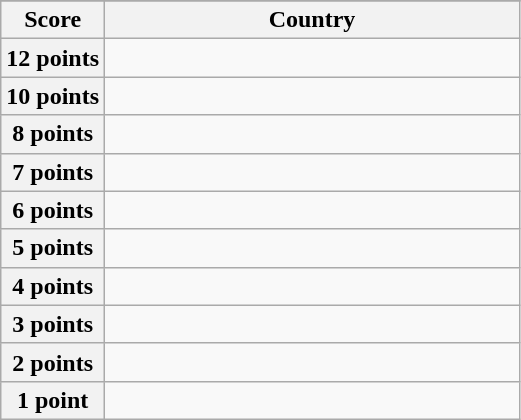<table class="wikitable">
<tr>
</tr>
<tr>
<th scope="col" width="20%">Score</th>
<th scope="col">Country</th>
</tr>
<tr>
<th scope="row">12 points</th>
<td></td>
</tr>
<tr>
<th scope="row">10 points</th>
<td></td>
</tr>
<tr>
<th scope="row">8 points</th>
<td></td>
</tr>
<tr>
<th scope="row">7 points</th>
<td></td>
</tr>
<tr>
<th scope="row">6 points</th>
<td></td>
</tr>
<tr>
<th scope="row">5 points</th>
<td></td>
</tr>
<tr>
<th scope="row">4 points</th>
<td></td>
</tr>
<tr>
<th scope="row">3 points</th>
<td></td>
</tr>
<tr>
<th scope="row">2 points</th>
<td></td>
</tr>
<tr>
<th scope="row">1 point</th>
<td></td>
</tr>
</table>
